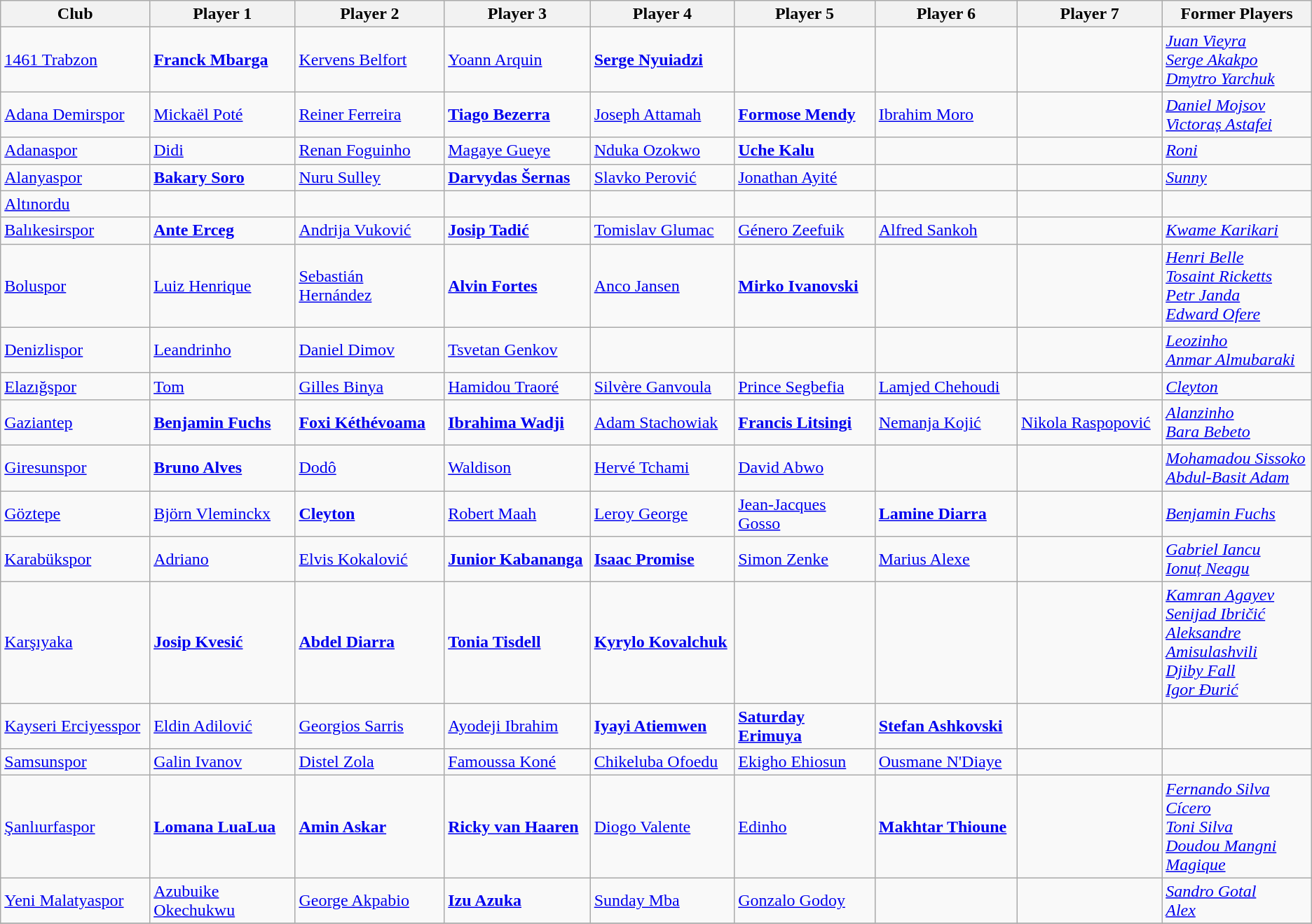<table class="wikitable">
<tr>
<th width="170">Club</th>
<th width="170">Player 1</th>
<th width="170">Player 2</th>
<th width="170">Player 3</th>
<th width="170">Player 4</th>
<th width="170">Player 5</th>
<th width="170">Player 6</th>
<th width="170">Player 7</th>
<th width="170">Former Players</th>
</tr>
<tr>
<td><a href='#'>1461 Trabzon</a></td>
<td> <strong><a href='#'>Franck Mbarga</a></strong></td>
<td> <a href='#'>Kervens Belfort</a></td>
<td> <a href='#'>Yoann Arquin</a></td>
<td> <strong><a href='#'>Serge Nyuiadzi</a></strong></td>
<td></td>
<td></td>
<td></td>
<td> <em><a href='#'>Juan Vieyra</a></em> <br>  <em><a href='#'>Serge Akakpo</a></em> <br>  <em><a href='#'>Dmytro Yarchuk</a></em></td>
</tr>
<tr>
<td><a href='#'>Adana Demirspor</a></td>
<td> <a href='#'>Mickaël Poté</a></td>
<td> <a href='#'>Reiner Ferreira</a></td>
<td> <strong><a href='#'>Tiago Bezerra</a></strong></td>
<td> <a href='#'>Joseph Attamah</a></td>
<td> <strong><a href='#'>Formose Mendy</a></strong></td>
<td> <a href='#'>Ibrahim Moro</a></td>
<td></td>
<td> <em><a href='#'>Daniel Mojsov</a></em> <br>  <em><a href='#'>Victoraș Astafei</a></em></td>
</tr>
<tr>
<td><a href='#'>Adanaspor</a></td>
<td> <a href='#'>Didi</a></td>
<td> <a href='#'>Renan Foguinho</a></td>
<td> <a href='#'>Magaye Gueye</a></td>
<td> <a href='#'>Nduka Ozokwo</a></td>
<td> <strong><a href='#'>Uche Kalu</a></strong></td>
<td></td>
<td></td>
<td> <em><a href='#'>Roni</a></em></td>
</tr>
<tr>
<td><a href='#'>Alanyaspor</a></td>
<td> <strong><a href='#'>Bakary Soro</a></strong></td>
<td> <a href='#'>Nuru Sulley</a></td>
<td> <strong><a href='#'>Darvydas Šernas</a></strong></td>
<td> <a href='#'>Slavko Perović</a></td>
<td> <a href='#'>Jonathan Ayité</a></td>
<td></td>
<td></td>
<td> <em><a href='#'>Sunny</a></em></td>
</tr>
<tr>
<td><a href='#'>Altınordu</a></td>
<td></td>
<td></td>
<td></td>
<td></td>
<td></td>
<td></td>
<td></td>
<td></td>
</tr>
<tr>
<td><a href='#'>Balıkesirspor</a></td>
<td> <strong><a href='#'>Ante Erceg</a></strong></td>
<td> <a href='#'>Andrija Vuković</a></td>
<td> <strong><a href='#'>Josip Tadić</a></strong></td>
<td> <a href='#'>Tomislav Glumac</a></td>
<td> <a href='#'>Género Zeefuik</a></td>
<td> <a href='#'>Alfred Sankoh</a></td>
<td></td>
<td> <em><a href='#'>Kwame Karikari</a></em></td>
</tr>
<tr>
<td><a href='#'>Boluspor</a></td>
<td> <a href='#'>Luiz Henrique</a></td>
<td> <a href='#'>Sebastián Hernández</a></td>
<td> <strong><a href='#'>Alvin Fortes</a></strong></td>
<td> <a href='#'>Anco Jansen</a></td>
<td> <strong><a href='#'>Mirko Ivanovski</a></strong></td>
<td></td>
<td></td>
<td> <em><a href='#'>Henri Belle</a></em> <br>  <em><a href='#'>Tosaint Ricketts</a></em> <br>  <em><a href='#'>Petr Janda</a></em> <br>  <em><a href='#'>Edward Ofere</a></em></td>
</tr>
<tr>
<td><a href='#'>Denizlispor</a></td>
<td> <a href='#'>Leandrinho</a></td>
<td> <a href='#'>Daniel Dimov</a></td>
<td> <a href='#'>Tsvetan Genkov</a></td>
<td></td>
<td></td>
<td></td>
<td></td>
<td> <em><a href='#'>Leozinho</a></em> <br>  <em><a href='#'>Anmar Almubaraki</a></em></td>
</tr>
<tr>
<td><a href='#'>Elazığspor</a></td>
<td> <a href='#'>Tom</a></td>
<td> <a href='#'>Gilles Binya</a></td>
<td> <a href='#'>Hamidou Traoré</a></td>
<td> <a href='#'>Silvère Ganvoula</a></td>
<td> <a href='#'>Prince Segbefia</a></td>
<td> <a href='#'>Lamjed Chehoudi</a></td>
<td></td>
<td> <em><a href='#'>Cleyton</a></em></td>
</tr>
<tr>
<td><a href='#'>Gaziantep</a></td>
<td> <strong><a href='#'>Benjamin Fuchs</a></strong></td>
<td> <strong><a href='#'>Foxi Kéthévoama</a></strong></td>
<td> <strong><a href='#'>Ibrahima Wadji</a></strong></td>
<td> <a href='#'>Adam Stachowiak</a></td>
<td> <strong><a href='#'>Francis Litsingi</a></strong></td>
<td> <a href='#'>Nemanja Kojić</a></td>
<td> <a href='#'>Nikola Raspopović</a></td>
<td> <em><a href='#'>Alanzinho</a></em> <br>  <em><a href='#'>Bara Bebeto</a></em></td>
</tr>
<tr>
<td><a href='#'>Giresunspor</a></td>
<td> <strong><a href='#'>Bruno Alves</a></strong></td>
<td> <a href='#'>Dodô</a></td>
<td> <a href='#'>Waldison</a></td>
<td> <a href='#'>Hervé Tchami</a></td>
<td> <a href='#'>David Abwo</a></td>
<td></td>
<td></td>
<td> <em><a href='#'>Mohamadou Sissoko</a></em> <br>  <em><a href='#'>Abdul-Basit Adam</a></em></td>
</tr>
<tr>
<td><a href='#'>Göztepe</a></td>
<td> <a href='#'>Björn Vleminckx</a></td>
<td> <strong><a href='#'>Cleyton</a></strong></td>
<td> <a href='#'>Robert Maah</a></td>
<td> <a href='#'>Leroy George</a></td>
<td> <a href='#'>Jean-Jacques Gosso</a></td>
<td> <strong><a href='#'>Lamine Diarra</a></strong></td>
<td></td>
<td> <em><a href='#'>Benjamin Fuchs</a></em></td>
</tr>
<tr>
<td><a href='#'>Karabükspor</a></td>
<td> <a href='#'>Adriano</a></td>
<td> <a href='#'>Elvis Kokalović</a></td>
<td> <strong><a href='#'>Junior Kabananga</a></strong></td>
<td> <strong><a href='#'>Isaac Promise</a></strong></td>
<td> <a href='#'>Simon Zenke</a></td>
<td> <a href='#'>Marius Alexe</a></td>
<td></td>
<td> <em><a href='#'>Gabriel Iancu</a></em> <br>  <em><a href='#'>Ionuț Neagu</a></em></td>
</tr>
<tr>
<td><a href='#'>Karşıyaka</a></td>
<td> <strong><a href='#'>Josip Kvesić</a></strong></td>
<td> <strong><a href='#'>Abdel Diarra</a></strong></td>
<td> <strong><a href='#'>Tonia Tisdell</a></strong></td>
<td> <strong><a href='#'>Kyrylo Kovalchuk</a></strong></td>
<td></td>
<td></td>
<td></td>
<td> <em><a href='#'>Kamran Agayev</a></em> <br>  <em><a href='#'>Senijad Ibričić</a></em> <br>   <em><a href='#'>Aleksandre Amisulashvili</a></em> <br>  <em><a href='#'>Djiby Fall</a></em> <br>  <em><a href='#'>Igor Đurić</a></em></td>
</tr>
<tr>
<td><a href='#'>Kayseri Erciyesspor</a></td>
<td> <a href='#'>Eldin Adilović</a></td>
<td> <a href='#'>Georgios Sarris</a></td>
<td> <a href='#'>Ayodeji Ibrahim</a></td>
<td> <strong><a href='#'>Iyayi Atiemwen</a></strong></td>
<td> <strong><a href='#'>Saturday Erimuya</a></strong></td>
<td> <strong><a href='#'>Stefan Ashkovski</a></strong></td>
<td></td>
<td></td>
</tr>
<tr>
<td><a href='#'>Samsunspor</a></td>
<td> <a href='#'>Galin Ivanov</a></td>
<td> <a href='#'>Distel Zola</a></td>
<td> <a href='#'>Famoussa Koné</a></td>
<td> <a href='#'>Chikeluba Ofoedu</a></td>
<td> <a href='#'>Ekigho Ehiosun</a></td>
<td> <a href='#'>Ousmane N'Diaye</a></td>
<td></td>
<td></td>
</tr>
<tr>
<td><a href='#'>Şanlıurfaspor</a></td>
<td> <strong><a href='#'>Lomana LuaLua</a></strong></td>
<td> <strong><a href='#'>Amin Askar</a></strong></td>
<td> <strong><a href='#'>Ricky van Haaren</a></strong></td>
<td> <a href='#'>Diogo Valente</a></td>
<td> <a href='#'>Edinho</a></td>
<td> <strong><a href='#'>Makhtar Thioune</a></strong></td>
<td></td>
<td> <em><a href='#'>Fernando Silva</a></em> <br>  <em><a href='#'>Cícero</a></em> <br>  <em><a href='#'>Toni Silva</a></em> <br>  <em><a href='#'>Doudou Mangni</a></em> <br>  <em><a href='#'>Magique</a></em></td>
</tr>
<tr>
<td><a href='#'>Yeni Malatyaspor</a></td>
<td> <a href='#'>Azubuike Okechukwu</a></td>
<td> <a href='#'>George Akpabio</a></td>
<td> <strong><a href='#'>Izu Azuka</a></strong></td>
<td> <a href='#'>Sunday Mba</a></td>
<td> <a href='#'>Gonzalo Godoy</a></td>
<td></td>
<td></td>
<td> <em><a href='#'>Sandro Gotal</a></em> <br>  <em><a href='#'>Alex</a></em></td>
</tr>
<tr>
</tr>
</table>
